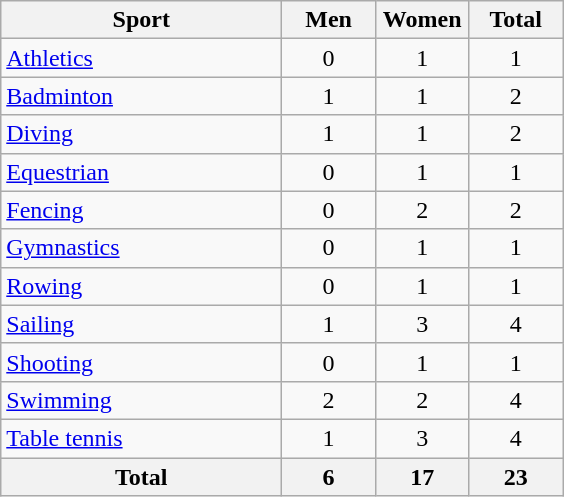<table class="wikitable sortable" style="text-align:center;">
<tr>
<th width=180>Sport</th>
<th width=55>Men</th>
<th width=55>Women</th>
<th width=55>Total</th>
</tr>
<tr>
<td style="text-align:left"><a href='#'>Athletics</a></td>
<td>0</td>
<td>1</td>
<td>1</td>
</tr>
<tr>
<td style="text-align:left"><a href='#'>Badminton</a></td>
<td>1</td>
<td>1</td>
<td>2</td>
</tr>
<tr>
<td style="text-align:left"><a href='#'>Diving</a></td>
<td>1</td>
<td>1</td>
<td>2</td>
</tr>
<tr>
<td style="text-align:left"><a href='#'>Equestrian</a></td>
<td>0</td>
<td>1</td>
<td>1</td>
</tr>
<tr>
<td style="text-align:left"><a href='#'>Fencing</a></td>
<td>0</td>
<td>2</td>
<td>2</td>
</tr>
<tr>
<td style="text-align:left"><a href='#'>Gymnastics</a></td>
<td>0</td>
<td>1</td>
<td>1</td>
</tr>
<tr>
<td style="text-align:left"><a href='#'>Rowing</a></td>
<td>0</td>
<td>1</td>
<td>1</td>
</tr>
<tr>
<td style="text-align:left"><a href='#'>Sailing</a></td>
<td>1</td>
<td>3</td>
<td>4</td>
</tr>
<tr>
<td style="text-align:left"><a href='#'>Shooting</a></td>
<td>0</td>
<td>1</td>
<td>1</td>
</tr>
<tr>
<td style="text-align:left"><a href='#'>Swimming</a></td>
<td>2</td>
<td>2</td>
<td>4</td>
</tr>
<tr>
<td style="text-align:left"><a href='#'>Table tennis</a></td>
<td>1</td>
<td>3</td>
<td>4</td>
</tr>
<tr>
<th>Total</th>
<th>6</th>
<th>17</th>
<th>23</th>
</tr>
</table>
